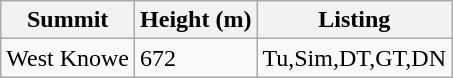<table class="wikitable sortable">
<tr>
<th>Summit</th>
<th>Height (m)</th>
<th>Listing</th>
</tr>
<tr>
<td>West Knowe</td>
<td>672</td>
<td>Tu,Sim,DT,GT,DN</td>
</tr>
</table>
